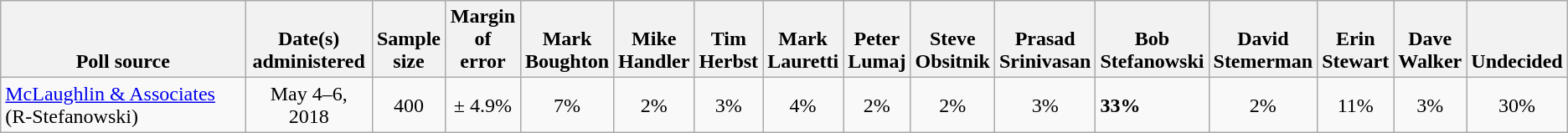<table class="wikitable">
<tr valign=bottom>
<th>Poll source</th>
<th>Date(s)<br>administered</th>
<th>Sample<br>size</th>
<th>Margin<br>of error</th>
<th style="width:45px;">Mark<br>Boughton</th>
<th style="width:45px;">Mike<br>Handler</th>
<th style="width:45px;">Tim<br>Herbst</th>
<th style="width:45px;">Mark<br>Lauretti</th>
<th style="width:45px;">Peter<br>Lumaj</th>
<th style="width:45px;">Steve<br>Obsitnik</th>
<th style="width:45px;">Prasad<br>Srinivasan</th>
<th style="width:45px;">Bob<br>Stefanowski</th>
<th style="width:45px;">David<br>Stemerman</th>
<th style="width:45px;">Erin<br>Stewart</th>
<th style="width:45px;">Dave<br>Walker</th>
<th>Undecided</th>
</tr>
<tr>
<td><a href='#'>McLaughlin & Associates</a> (R-Stefanowski)</td>
<td align=center>May 4–6, 2018</td>
<td align=center>400</td>
<td align=center>± 4.9%</td>
<td align=center>7%</td>
<td align=center>2%</td>
<td align=center>3%</td>
<td align=center>4%</td>
<td align=center>2%</td>
<td align=center>2%</td>
<td align=center>3%</td>
<td><strong>33%</strong></td>
<td align=center>2%</td>
<td align=center>11%</td>
<td align=center>3%</td>
<td align=center>30%</td>
</tr>
</table>
